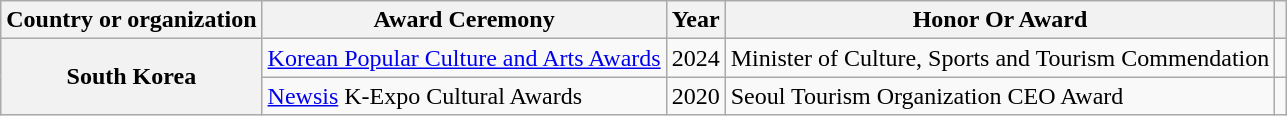<table class="wikitable plainrowheaders sortable">
<tr>
<th scope="col">Country or organization</th>
<th scope="col">Award Ceremony</th>
<th scope="col">Year</th>
<th scope="col">Honor Or Award</th>
<th scope="col" class="unsortable"></th>
</tr>
<tr>
<th scope="row" rowspan="2">South Korea</th>
<td><a href='#'>Korean Popular Culture and Arts Awards</a></td>
<td style="text-align:center">2024</td>
<td>Minister of Culture, Sports and Tourism Commendation</td>
<td style="text-align:center"></td>
</tr>
<tr>
<td><a href='#'>Newsis</a> K-Expo Cultural Awards</td>
<td style="text-align:center">2020</td>
<td>Seoul Tourism Organization CEO Award</td>
<td style="text-align:center"></td>
</tr>
</table>
